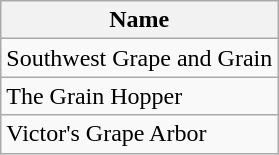<table class="wikitable">
<tr>
<th>Name</th>
</tr>
<tr>
<td>Southwest Grape and Grain</td>
</tr>
<tr>
<td>The Grain Hopper</td>
</tr>
<tr>
<td>Victor's Grape Arbor</td>
</tr>
</table>
